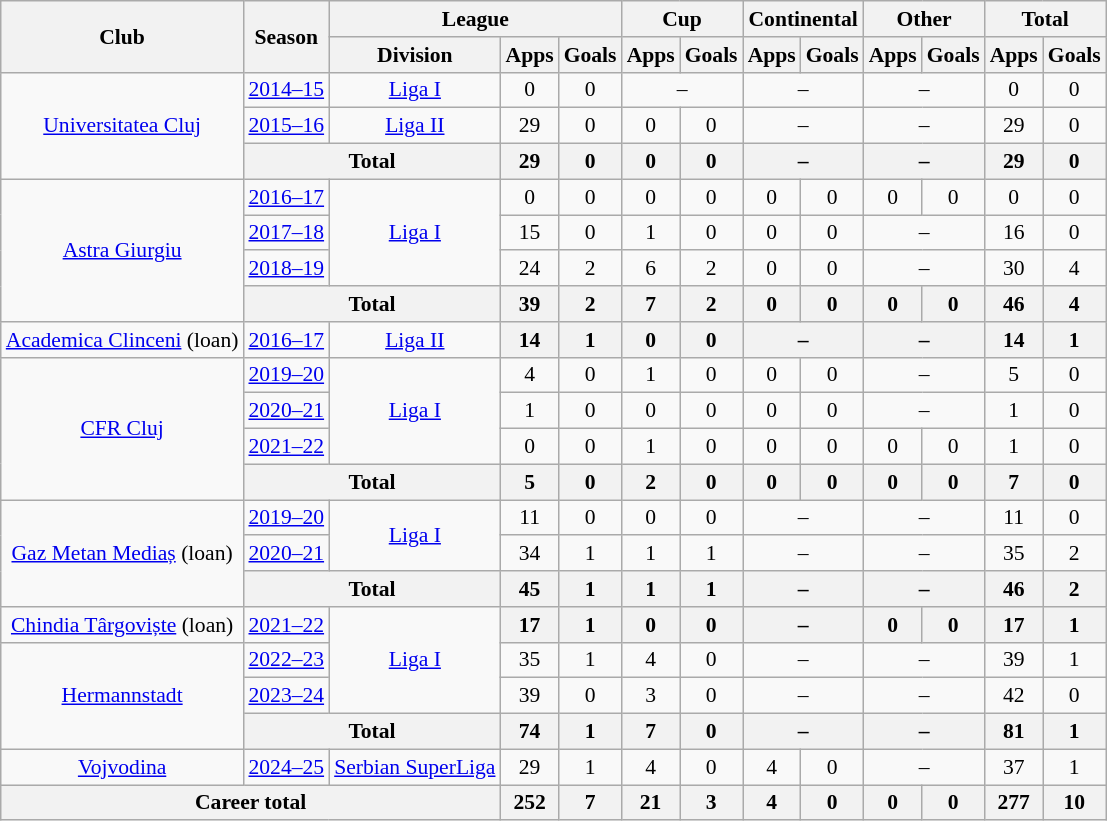<table class="wikitable" style="text-align: center;font-size:90%">
<tr>
<th rowspan="2">Club</th>
<th rowspan="2">Season</th>
<th colspan="3">League</th>
<th colspan="2">Cup</th>
<th colspan="2">Continental</th>
<th colspan="2">Other</th>
<th colspan="2">Total</th>
</tr>
<tr>
<th>Division</th>
<th>Apps</th>
<th>Goals</th>
<th>Apps</th>
<th>Goals</th>
<th>Apps</th>
<th>Goals</th>
<th>Apps</th>
<th>Goals</th>
<th>Apps</th>
<th>Goals</th>
</tr>
<tr>
<td rowspan="3" valign="center"><a href='#'>Universitatea Cluj</a></td>
<td><a href='#'>2014–15</a></td>
<td><a href='#'>Liga I</a></td>
<td>0</td>
<td>0</td>
<td colspan="2">–</td>
<td colspan="2">–</td>
<td colspan="2">–</td>
<td>0</td>
<td>0</td>
</tr>
<tr>
<td><a href='#'>2015–16</a></td>
<td><a href='#'>Liga II</a></td>
<td>29</td>
<td>0</td>
<td>0</td>
<td>0</td>
<td colspan="2">–</td>
<td colspan="2">–</td>
<td>29</td>
<td>0</td>
</tr>
<tr>
<th colspan="2">Total</th>
<th>29</th>
<th>0</th>
<th>0</th>
<th>0</th>
<th colspan="2">–</th>
<th colspan="2">–</th>
<th>29</th>
<th>0</th>
</tr>
<tr>
<td rowspan="4" valign="center"><a href='#'>Astra Giurgiu</a></td>
<td><a href='#'>2016–17</a></td>
<td rowspan="3" valign="center"><a href='#'>Liga I</a></td>
<td>0</td>
<td>0</td>
<td>0</td>
<td>0</td>
<td>0</td>
<td>0</td>
<td>0</td>
<td>0</td>
<td>0</td>
<td>0</td>
</tr>
<tr>
<td><a href='#'>2017–18</a></td>
<td>15</td>
<td>0</td>
<td>1</td>
<td>0</td>
<td>0</td>
<td>0</td>
<td colspan="2">–</td>
<td>16</td>
<td>0</td>
</tr>
<tr>
<td><a href='#'>2018–19</a></td>
<td>24</td>
<td>2</td>
<td>6</td>
<td>2</td>
<td>0</td>
<td>0</td>
<td colspan="2">–</td>
<td>30</td>
<td>4</td>
</tr>
<tr>
<th colspan="2">Total</th>
<th>39</th>
<th>2</th>
<th>7</th>
<th>2</th>
<th>0</th>
<th>0</th>
<th>0</th>
<th>0</th>
<th>46</th>
<th>4</th>
</tr>
<tr>
<td><a href='#'>Academica Clinceni</a> (loan)</td>
<td><a href='#'>2016–17</a></td>
<td><a href='#'>Liga II</a></td>
<th>14</th>
<th>1</th>
<th>0</th>
<th>0</th>
<th colspan="2">–</th>
<th colspan="2">–</th>
<th>14</th>
<th>1</th>
</tr>
<tr>
<td rowspan="4" valign="center"><a href='#'>CFR Cluj</a></td>
<td><a href='#'>2019–20</a></td>
<td rowspan="3" valign="center"><a href='#'>Liga I</a></td>
<td>4</td>
<td>0</td>
<td>1</td>
<td>0</td>
<td>0</td>
<td>0</td>
<td colspan="2">–</td>
<td>5</td>
<td>0</td>
</tr>
<tr>
<td><a href='#'>2020–21</a></td>
<td>1</td>
<td>0</td>
<td>0</td>
<td>0</td>
<td>0</td>
<td>0</td>
<td colspan="2">–</td>
<td>1</td>
<td>0</td>
</tr>
<tr>
<td><a href='#'>2021–22</a></td>
<td>0</td>
<td>0</td>
<td>1</td>
<td>0</td>
<td>0</td>
<td>0</td>
<td>0</td>
<td>0</td>
<td>1</td>
<td>0</td>
</tr>
<tr>
<th colspan="2">Total</th>
<th>5</th>
<th>0</th>
<th>2</th>
<th>0</th>
<th>0</th>
<th>0</th>
<th>0</th>
<th>0</th>
<th>7</th>
<th>0</th>
</tr>
<tr>
<td rowspan="3" valign="center"><a href='#'>Gaz Metan Mediaș</a> (loan)</td>
<td><a href='#'>2019–20</a></td>
<td rowspan="2" valign="center"><a href='#'>Liga I</a></td>
<td>11</td>
<td>0</td>
<td>0</td>
<td>0</td>
<td colspan="2">–</td>
<td colspan="2">–</td>
<td>11</td>
<td>0</td>
</tr>
<tr>
<td><a href='#'>2020–21</a></td>
<td>34</td>
<td>1</td>
<td>1</td>
<td>1</td>
<td colspan="2">–</td>
<td colspan="2">–</td>
<td>35</td>
<td>2</td>
</tr>
<tr>
<th colspan="2">Total</th>
<th>45</th>
<th>1</th>
<th>1</th>
<th>1</th>
<th colspan="2">–</th>
<th colspan="2">–</th>
<th>46</th>
<th>2</th>
</tr>
<tr>
<td><a href='#'>Chindia Târgoviște</a> (loan)</td>
<td><a href='#'>2021–22</a></td>
<td rowspan="3" valign="center"><a href='#'>Liga I</a></td>
<th>17</th>
<th>1</th>
<th>0</th>
<th>0</th>
<th colspan="2">–</th>
<th>0</th>
<th>0</th>
<th>17</th>
<th>1</th>
</tr>
<tr>
<td rowspan="3" valign="center"><a href='#'>Hermannstadt</a></td>
<td><a href='#'>2022–23</a></td>
<td>35</td>
<td>1</td>
<td>4</td>
<td>0</td>
<td colspan="2">–</td>
<td colspan="2">–</td>
<td>39</td>
<td>1</td>
</tr>
<tr>
<td><a href='#'>2023–24</a></td>
<td>39</td>
<td>0</td>
<td>3</td>
<td>0</td>
<td colspan="2">–</td>
<td colspan="2">–</td>
<td>42</td>
<td>0</td>
</tr>
<tr>
<th colspan="2">Total</th>
<th>74</th>
<th>1</th>
<th>7</th>
<th>0</th>
<th colspan="2">–</th>
<th colspan="2">–</th>
<th>81</th>
<th>1</th>
</tr>
<tr>
<td><a href='#'>Vojvodina</a></td>
<td><a href='#'>2024–25</a></td>
<td><a href='#'>Serbian SuperLiga</a></td>
<td>29</td>
<td>1</td>
<td>4</td>
<td>0</td>
<td>4</td>
<td>0</td>
<td colspan="2">–</td>
<td>37</td>
<td>1</td>
</tr>
<tr>
<th colspan="3">Career total</th>
<th>252</th>
<th>7</th>
<th>21</th>
<th>3</th>
<th>4</th>
<th>0</th>
<th>0</th>
<th>0</th>
<th>277</th>
<th>10</th>
</tr>
</table>
